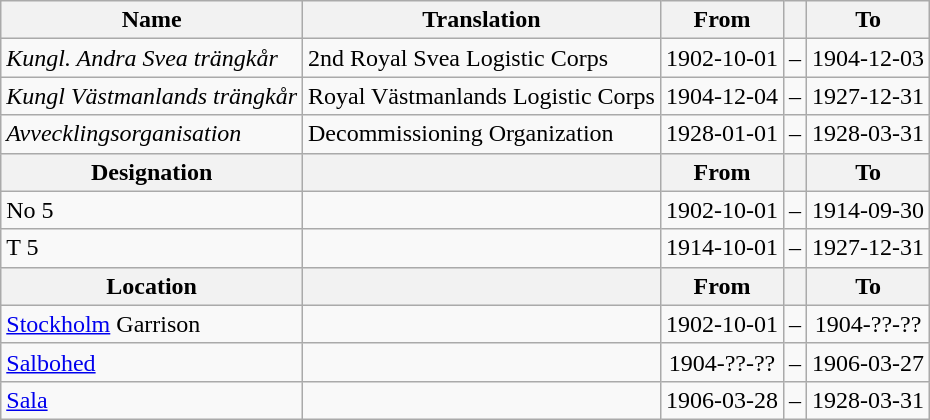<table class="wikitable">
<tr>
<th style="font-weight:bold;">Name</th>
<th style="font-weight:bold;">Translation</th>
<th style="text-align: center; font-weight:bold;">From</th>
<th></th>
<th style="text-align: center; font-weight:bold;">To</th>
</tr>
<tr>
<td style="font-style:italic;">Kungl. Andra Svea trängkår</td>
<td>2nd Royal Svea Logistic Corps</td>
<td>1902-10-01</td>
<td>–</td>
<td>1904-12-03</td>
</tr>
<tr>
<td style="font-style:italic;">Kungl Västmanlands trängkår</td>
<td>Royal Västmanlands Logistic Corps</td>
<td>1904-12-04</td>
<td>–</td>
<td>1927-12-31</td>
</tr>
<tr>
<td style="font-style:italic;">Avvecklingsorganisation</td>
<td>Decommissioning Organization</td>
<td>1928-01-01</td>
<td>–</td>
<td>1928-03-31</td>
</tr>
<tr>
<th style="font-weight:bold;">Designation</th>
<th style="font-weight:bold;"></th>
<th style="text-align: center; font-weight:bold;">From</th>
<th></th>
<th style="text-align: center; font-weight:bold;">To</th>
</tr>
<tr>
<td>No 5</td>
<td></td>
<td style="text-align: center;">1902-10-01</td>
<td style="text-align: center;">–</td>
<td style="text-align: center;">1914-09-30</td>
</tr>
<tr>
<td>T 5</td>
<td></td>
<td style="text-align: center;">1914-10-01</td>
<td style="text-align: center;">–</td>
<td style="text-align: center;">1927-12-31</td>
</tr>
<tr>
<th style="font-weight:bold;">Location</th>
<th style="font-weight:bold;"></th>
<th style="text-align: center; font-weight:bold;">From</th>
<th></th>
<th style="text-align: center; font-weight:bold;">To</th>
</tr>
<tr>
<td><a href='#'>Stockholm</a> Garrison</td>
<td></td>
<td style="text-align: center;">1902-10-01</td>
<td style="text-align: center;">–</td>
<td style="text-align: center;">1904-??-??</td>
</tr>
<tr>
<td><a href='#'>Salbohed</a></td>
<td></td>
<td style="text-align: center;">1904-??-??</td>
<td style="text-align: center;">–</td>
<td style="text-align: center;">1906-03-27</td>
</tr>
<tr>
<td><a href='#'>Sala</a></td>
<td></td>
<td style="text-align: center;">1906-03-28</td>
<td style="text-align: center;">–</td>
<td style="text-align: center;">1928-03-31</td>
</tr>
</table>
